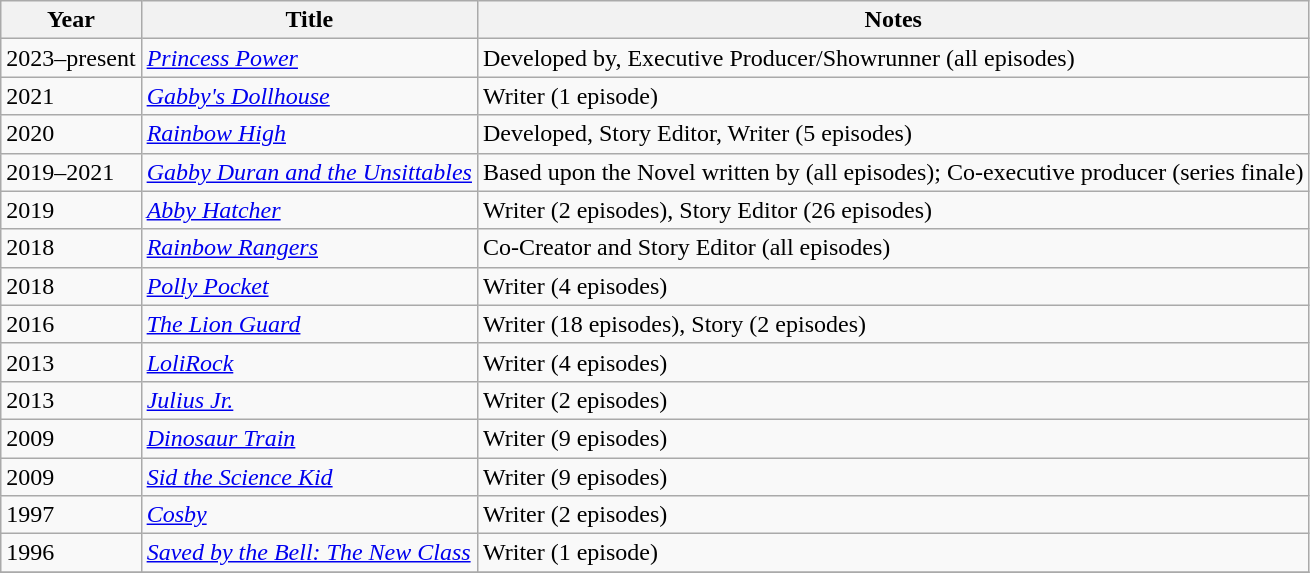<table class="wikitable sortable">
<tr>
<th>Year</th>
<th>Title</th>
<th>Notes</th>
</tr>
<tr>
<td>2023–present</td>
<td><em><a href='#'>Princess Power</a></em></td>
<td>Developed by, Executive Producer/Showrunner (all episodes)</td>
</tr>
<tr>
<td>2021</td>
<td><em><a href='#'>Gabby's Dollhouse</a></em></td>
<td>Writer (1 episode)</td>
</tr>
<tr>
<td>2020</td>
<td><em><a href='#'>Rainbow High</a></em></td>
<td>Developed, Story Editor, Writer (5 episodes)</td>
</tr>
<tr>
<td>2019–2021</td>
<td><em><a href='#'>Gabby Duran and the Unsittables</a></em></td>
<td>Based upon the Novel written by (all episodes); Co-executive producer (series finale)</td>
</tr>
<tr>
<td>2019</td>
<td><em><a href='#'>Abby Hatcher</a></em></td>
<td>Writer (2 episodes), Story Editor (26 episodes)</td>
</tr>
<tr>
<td>2018</td>
<td><em><a href='#'>Rainbow Rangers</a></em></td>
<td>Co-Creator and Story Editor (all episodes)</td>
</tr>
<tr>
<td>2018</td>
<td><em><a href='#'>Polly Pocket</a></em></td>
<td>Writer (4 episodes) </td>
</tr>
<tr>
<td>2016</td>
<td><em><a href='#'>The Lion Guard</a></em></td>
<td>Writer (18 episodes), Story (2 episodes)</td>
</tr>
<tr>
<td>2013</td>
<td><em><a href='#'>LoliRock</a></em></td>
<td>Writer (4 episodes)</td>
</tr>
<tr>
<td>2013</td>
<td><em><a href='#'>Julius Jr.</a></em></td>
<td>Writer (2 episodes)</td>
</tr>
<tr>
<td>2009</td>
<td><em><a href='#'>Dinosaur Train</a></em></td>
<td>Writer (9 episodes)</td>
</tr>
<tr>
<td>2009</td>
<td><em><a href='#'>Sid the Science Kid</a></em></td>
<td>Writer (9 episodes)</td>
</tr>
<tr>
<td>1997</td>
<td><em><a href='#'>Cosby</a></em></td>
<td>Writer (2 episodes)</td>
</tr>
<tr>
<td>1996</td>
<td><em><a href='#'>Saved by the Bell: The New Class</a></em></td>
<td>Writer (1 episode) </td>
</tr>
<tr>
</tr>
</table>
